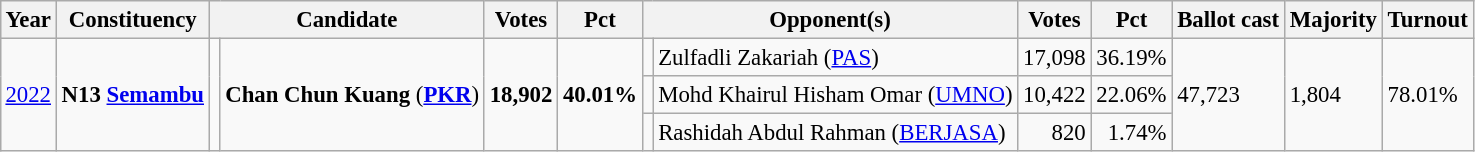<table class="wikitable" style="margin:0.5em ; font-size:95%">
<tr>
<th>Year</th>
<th>Constituency</th>
<th colspan=2>Candidate</th>
<th>Votes</th>
<th>Pct</th>
<th colspan=2>Opponent(s)</th>
<th>Votes</th>
<th>Pct</th>
<th>Ballot cast</th>
<th>Majority</th>
<th>Turnout</th>
</tr>
<tr>
<td rowspan=3><a href='#'>2022</a></td>
<td rowspan=3><strong>N13 <a href='#'>Semambu</a></strong></td>
<td rowspan=3 ></td>
<td rowspan=3><strong>Chan Chun Kuang</strong> (<a href='#'><strong>PKR</strong></a>)</td>
<td rowspan=3 align=right><strong>18,902</strong></td>
<td rowspan=3><strong>40.01%</strong></td>
<td bgcolor=></td>
<td>Zulfadli Zakariah (<a href='#'>PAS</a>)</td>
<td align=right>17,098</td>
<td>36.19%</td>
<td rowspan=3>47,723</td>
<td rowspan=3>1,804</td>
<td rowspan=3>78.01%</td>
</tr>
<tr>
<td></td>
<td>Mohd Khairul Hisham Omar (<a href='#'>UMNO</a>)</td>
<td align=right>10,422</td>
<td>22.06%</td>
</tr>
<tr>
<td bgcolor=></td>
<td>Rashidah Abdul Rahman (<a href='#'>BERJASA</a>)</td>
<td align=right>820</td>
<td align=right>1.74%</td>
</tr>
</table>
